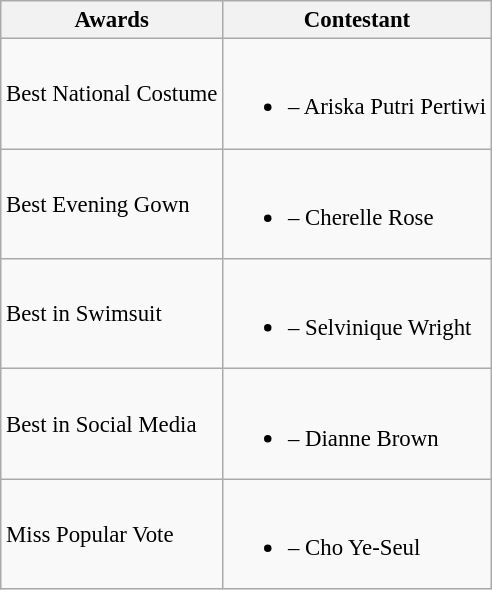<table class="wikitable" style="font-size: 95%;">
<tr>
<th>Awards</th>
<th>Contestant</th>
</tr>
<tr>
<td>Best National Costume</td>
<td><br><ul><li> – Ariska Putri Pertiwi</li></ul></td>
</tr>
<tr>
<td>Best Evening Gown</td>
<td><br><ul><li> – Cherelle Rose</li></ul></td>
</tr>
<tr>
<td>Best in Swimsuit</td>
<td><br><ul><li> – Selvinique Wright</li></ul></td>
</tr>
<tr>
<td>Best in Social Media</td>
<td><br><ul><li> –  Dianne Brown</li></ul></td>
</tr>
<tr>
<td>Miss Popular Vote</td>
<td><br><ul><li> –  Cho Ye-Seul</li></ul></td>
</tr>
</table>
